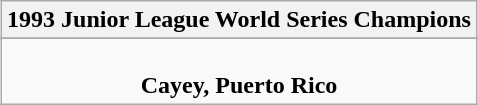<table class="wikitable" style="text-align: center; margin: 0 auto;">
<tr>
<th>1993 Junior League World Series Champions</th>
</tr>
<tr>
</tr>
<tr>
<td><br><strong>Cayey, Puerto Rico</strong></td>
</tr>
</table>
